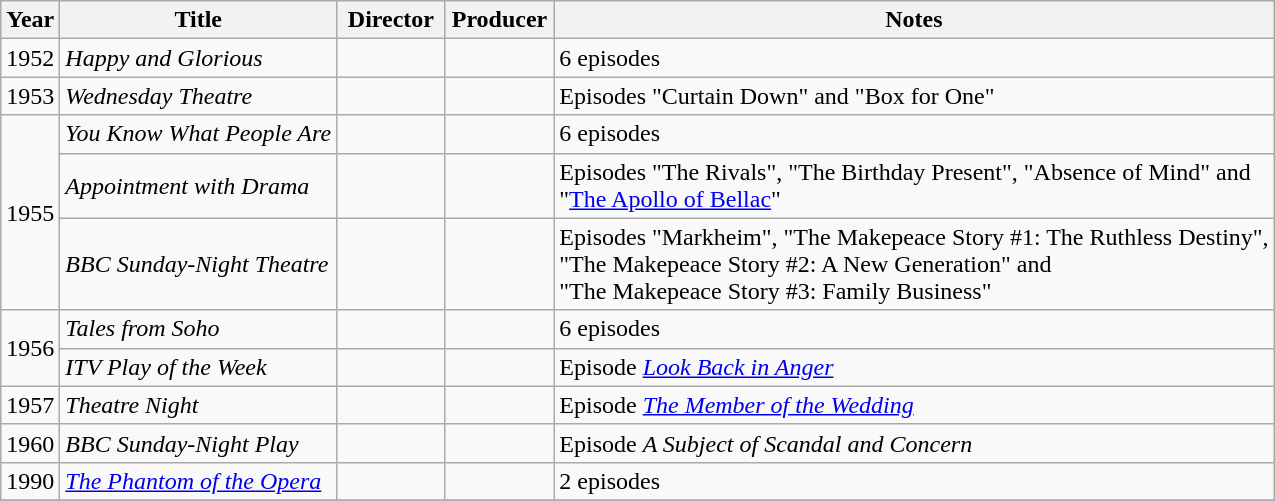<table class="wikitable">
<tr>
<th>Year</th>
<th>Title</th>
<th width="65">Director</th>
<th width="65">Producer</th>
<th>Notes</th>
</tr>
<tr>
<td>1952</td>
<td><em>Happy and Glorious</em></td>
<td></td>
<td></td>
<td>6 episodes</td>
</tr>
<tr>
<td>1953</td>
<td><em>Wednesday Theatre</em></td>
<td></td>
<td></td>
<td>Episodes "Curtain Down" and "Box for One"</td>
</tr>
<tr>
<td rowspan=3>1955</td>
<td><em>You Know What People Are</em></td>
<td></td>
<td></td>
<td>6 episodes</td>
</tr>
<tr>
<td><em>Appointment with Drama</em></td>
<td></td>
<td></td>
<td>Episodes "The Rivals", "The Birthday Present", "Absence of Mind" and<br>"<a href='#'>The Apollo of Bellac</a>"</td>
</tr>
<tr>
<td><em>BBC Sunday-Night Theatre</em></td>
<td></td>
<td></td>
<td>Episodes "Markheim", "The Makepeace Story #1: The Ruthless Destiny",<br>"The Makepeace Story #2: A New Generation" and<br>"The Makepeace Story #3: Family Business"</td>
</tr>
<tr>
<td rowspan=2>1956</td>
<td><em>Tales from Soho</em></td>
<td></td>
<td></td>
<td>6 episodes</td>
</tr>
<tr>
<td><em>ITV Play of the Week</em></td>
<td></td>
<td></td>
<td>Episode <em><a href='#'>Look Back in Anger</a></em></td>
</tr>
<tr>
<td>1957</td>
<td><em>Theatre Night</em></td>
<td></td>
<td></td>
<td>Episode <em><a href='#'>The Member of the Wedding</a></em></td>
</tr>
<tr>
<td>1960</td>
<td><em>BBC Sunday-Night Play</em></td>
<td></td>
<td></td>
<td>Episode <em>A Subject of Scandal and Concern</em></td>
</tr>
<tr>
<td>1990</td>
<td><em><a href='#'>The Phantom of the Opera</a></em></td>
<td></td>
<td></td>
<td>2 episodes</td>
</tr>
<tr>
</tr>
</table>
